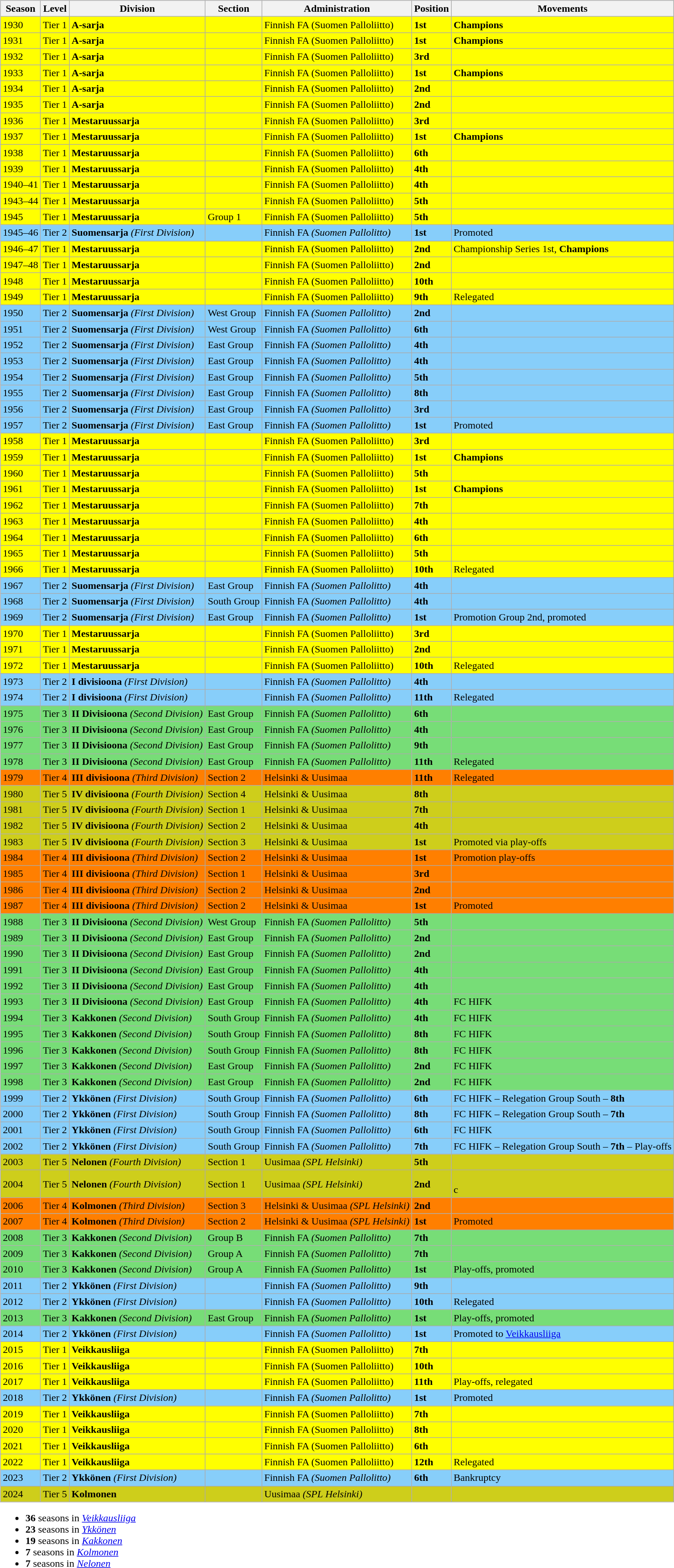<table>
<tr>
<td valign="top" width=0%><br><table class="wikitable">
<tr style="background:#f0f6fa;">
<th><strong>Season</strong></th>
<th><strong>Level</strong></th>
<th><strong>Division</strong></th>
<th><strong>Section</strong></th>
<th><strong>Administration</strong></th>
<th><strong>Position</strong></th>
<th><strong>Movements</strong></th>
</tr>
<tr>
<td style="background:#FFFF00;">1930</td>
<td style="background:#FFFF00;">Tier 1</td>
<td style="background:#FFFF00;"><strong> A-sarja</strong></td>
<td style="background:#FFFF00;"></td>
<td style="background:#FFFF00;">Finnish FA (Suomen Palloliitto)</td>
<td style="background:#FFFF00;"><strong>1st</strong></td>
<td style="background:#FFFF00;"><strong>Champions</strong></td>
</tr>
<tr>
<td style="background:#FFFF00;">1931</td>
<td style="background:#FFFF00;">Tier 1</td>
<td style="background:#FFFF00;"><strong> A-sarja</strong></td>
<td style="background:#FFFF00;"></td>
<td style="background:#FFFF00;">Finnish FA (Suomen Palloliitto)</td>
<td style="background:#FFFF00;"><strong>1st</strong></td>
<td style="background:#FFFF00;"><strong>Champions</strong></td>
</tr>
<tr>
<td style="background:#FFFF00;">1932</td>
<td style="background:#FFFF00;">Tier 1</td>
<td style="background:#FFFF00;"><strong> A-sarja</strong></td>
<td style="background:#FFFF00;"></td>
<td style="background:#FFFF00;">Finnish FA (Suomen Palloliitto)</td>
<td style="background:#FFFF00;"><strong>3rd</strong></td>
<td style="background:#FFFF00;"></td>
</tr>
<tr>
<td style="background:#FFFF00;">1933</td>
<td style="background:#FFFF00;">Tier 1</td>
<td style="background:#FFFF00;"><strong> A-sarja</strong></td>
<td style="background:#FFFF00;"></td>
<td style="background:#FFFF00;">Finnish FA (Suomen Palloliitto)</td>
<td style="background:#FFFF00;"><strong>1st</strong></td>
<td style="background:#FFFF00;"><strong>Champions</strong></td>
</tr>
<tr>
<td style="background:#FFFF00;">1934</td>
<td style="background:#FFFF00;">Tier 1</td>
<td style="background:#FFFF00;"><strong> A-sarja</strong></td>
<td style="background:#FFFF00;"></td>
<td style="background:#FFFF00;">Finnish FA (Suomen Palloliitto)</td>
<td style="background:#FFFF00;"><strong>2nd</strong></td>
<td style="background:#FFFF00;"></td>
</tr>
<tr>
<td style="background:#FFFF00;">1935</td>
<td style="background:#FFFF00;">Tier 1</td>
<td style="background:#FFFF00;"><strong> A-sarja</strong></td>
<td style="background:#FFFF00;"></td>
<td style="background:#FFFF00;">Finnish FA (Suomen Palloliitto)</td>
<td style="background:#FFFF00;"><strong>2nd</strong></td>
<td style="background:#FFFF00;"></td>
</tr>
<tr>
<td style="background:#FFFF00;">1936</td>
<td style="background:#FFFF00;">Tier 1</td>
<td style="background:#FFFF00;"><strong> Mestaruussarja</strong></td>
<td style="background:#FFFF00;"></td>
<td style="background:#FFFF00;">Finnish FA (Suomen Palloliitto)</td>
<td style="background:#FFFF00;"><strong>3rd</strong></td>
<td style="background:#FFFF00;"></td>
</tr>
<tr>
<td style="background:#FFFF00;">1937</td>
<td style="background:#FFFF00;">Tier 1</td>
<td style="background:#FFFF00;"><strong> Mestaruussarja</strong></td>
<td style="background:#FFFF00;"></td>
<td style="background:#FFFF00;">Finnish FA (Suomen Palloliitto)</td>
<td style="background:#FFFF00;"><strong>1st</strong></td>
<td style="background:#FFFF00;"><strong>Champions</strong></td>
</tr>
<tr>
<td style="background:#FFFF00;">1938</td>
<td style="background:#FFFF00;">Tier 1</td>
<td style="background:#FFFF00;"><strong> Mestaruussarja</strong></td>
<td style="background:#FFFF00;"></td>
<td style="background:#FFFF00;">Finnish FA (Suomen Palloliitto)</td>
<td style="background:#FFFF00;"><strong>6th</strong></td>
<td style="background:#FFFF00;"></td>
</tr>
<tr>
<td style="background:#FFFF00;">1939</td>
<td style="background:#FFFF00;">Tier 1</td>
<td style="background:#FFFF00;"><strong> Mestaruussarja</strong></td>
<td style="background:#FFFF00;"></td>
<td style="background:#FFFF00;">Finnish FA (Suomen Palloliitto)</td>
<td style="background:#FFFF00;"><strong>4th</strong></td>
<td style="background:#FFFF00;"></td>
</tr>
<tr>
<td style="background:#FFFF00;">1940–41</td>
<td style="background:#FFFF00;">Tier 1</td>
<td style="background:#FFFF00;"><strong> Mestaruussarja</strong></td>
<td style="background:#FFFF00;"></td>
<td style="background:#FFFF00;">Finnish FA (Suomen Palloliitto)</td>
<td style="background:#FFFF00;"><strong>4th</strong></td>
<td style="background:#FFFF00;"></td>
</tr>
<tr>
<td style="background:#FFFF00;">1943–44</td>
<td style="background:#FFFF00;">Tier 1</td>
<td style="background:#FFFF00;"><strong> Mestaruussarja</strong></td>
<td style="background:#FFFF00;"></td>
<td style="background:#FFFF00;">Finnish FA (Suomen Palloliitto)</td>
<td style="background:#FFFF00;"><strong>5th</strong></td>
<td style="background:#FFFF00;"></td>
</tr>
<tr>
<td style="background:#FFFF00;">1945</td>
<td style="background:#FFFF00;">Tier 1</td>
<td style="background:#FFFF00;"><strong> Mestaruussarja</strong></td>
<td style="background:#FFFF00;">Group 1</td>
<td style="background:#FFFF00;">Finnish FA (Suomen Palloliitto)</td>
<td style="background:#FFFF00;"><strong>5th</strong></td>
<td style="background:#FFFF00;"></td>
</tr>
<tr>
<td style="background:#87CEFA;">1945–46</td>
<td style="background:#87CEFA;">Tier 2</td>
<td style="background:#87CEFA;"><strong> Suomensarja</strong> <em>(First Division)</em></td>
<td style="background:#87CEFA;"></td>
<td style="background:#87CEFA;">Finnish FA <em>(Suomen Pallolitto)</em></td>
<td style="background:#87CEFA;"><strong>1st</strong></td>
<td style="background:#87CEFA;">Promoted</td>
</tr>
<tr>
<td style="background:#FFFF00;">1946–47</td>
<td style="background:#FFFF00;">Tier 1</td>
<td style="background:#FFFF00;"><strong> Mestaruussarja</strong></td>
<td style="background:#FFFF00;"></td>
<td style="background:#FFFF00;">Finnish FA (Suomen Palloliitto)</td>
<td style="background:#FFFF00;"><strong>2nd</strong></td>
<td style="background:#FFFF00;">Championship Series 1st, <strong>Champions</strong></td>
</tr>
<tr>
<td style="background:#FFFF00;">1947–48</td>
<td style="background:#FFFF00;">Tier 1</td>
<td style="background:#FFFF00;"><strong> Mestaruussarja</strong></td>
<td style="background:#FFFF00;"></td>
<td style="background:#FFFF00;">Finnish FA (Suomen Palloliitto)</td>
<td style="background:#FFFF00;"><strong>2nd</strong></td>
<td style="background:#FFFF00;"></td>
</tr>
<tr>
<td style="background:#FFFF00;">1948</td>
<td style="background:#FFFF00;">Tier 1</td>
<td style="background:#FFFF00;"><strong> Mestaruussarja</strong></td>
<td style="background:#FFFF00;"></td>
<td style="background:#FFFF00;">Finnish FA (Suomen Palloliitto)</td>
<td style="background:#FFFF00;"><strong>10th</strong></td>
<td style="background:#FFFF00;"></td>
</tr>
<tr>
<td style="background:#FFFF00;">1949</td>
<td style="background:#FFFF00;">Tier 1</td>
<td style="background:#FFFF00;"><strong> Mestaruussarja</strong></td>
<td style="background:#FFFF00;"></td>
<td style="background:#FFFF00;">Finnish FA (Suomen Palloliitto)</td>
<td style="background:#FFFF00;"><strong>9th</strong></td>
<td style="background:#FFFF00;">Relegated</td>
</tr>
<tr>
<td style="background:#87CEFA;">1950</td>
<td style="background:#87CEFA;">Tier 2</td>
<td style="background:#87CEFA;"><strong> Suomensarja</strong> <em>(First Division)</em></td>
<td style="background:#87CEFA;">West Group</td>
<td style="background:#87CEFA;">Finnish FA <em>(Suomen Pallolitto)</em></td>
<td style="background:#87CEFA;"><strong>2nd</strong></td>
<td style="background:#87CEFA;"></td>
</tr>
<tr>
<td style="background:#87CEFA;">1951</td>
<td style="background:#87CEFA;">Tier 2</td>
<td style="background:#87CEFA;"><strong> Suomensarja</strong> <em>(First Division)</em></td>
<td style="background:#87CEFA;">West Group</td>
<td style="background:#87CEFA;">Finnish FA <em>(Suomen Pallolitto)</em></td>
<td style="background:#87CEFA;"><strong>6th</strong></td>
<td style="background:#87CEFA;"></td>
</tr>
<tr>
<td style="background:#87CEFA;">1952</td>
<td style="background:#87CEFA;">Tier 2</td>
<td style="background:#87CEFA;"><strong> Suomensarja</strong> <em>(First Division)</em></td>
<td style="background:#87CEFA;">East Group</td>
<td style="background:#87CEFA;">Finnish FA <em>(Suomen Pallolitto)</em></td>
<td style="background:#87CEFA;"><strong>4th</strong></td>
<td style="background:#87CEFA;"></td>
</tr>
<tr>
<td style="background:#87CEFA;">1953</td>
<td style="background:#87CEFA;">Tier 2</td>
<td style="background:#87CEFA;"><strong> Suomensarja</strong> <em>(First Division)</em></td>
<td style="background:#87CEFA;">East Group</td>
<td style="background:#87CEFA;">Finnish FA <em>(Suomen Pallolitto)</em></td>
<td style="background:#87CEFA;"><strong>4th</strong></td>
<td style="background:#87CEFA;"></td>
</tr>
<tr>
<td style="background:#87CEFA;">1954</td>
<td style="background:#87CEFA;">Tier 2</td>
<td style="background:#87CEFA;"><strong> Suomensarja</strong> <em>(First Division)</em></td>
<td style="background:#87CEFA;">East Group</td>
<td style="background:#87CEFA;">Finnish FA <em>(Suomen Pallolitto)</em></td>
<td style="background:#87CEFA;"><strong>5th</strong></td>
<td style="background:#87CEFA;"></td>
</tr>
<tr>
<td style="background:#87CEFA;">1955</td>
<td style="background:#87CEFA;">Tier 2</td>
<td style="background:#87CEFA;"><strong> Suomensarja</strong> <em>(First Division)</em></td>
<td style="background:#87CEFA;">East Group</td>
<td style="background:#87CEFA;">Finnish FA <em>(Suomen Pallolitto)</em></td>
<td style="background:#87CEFA;"><strong>8th</strong></td>
<td style="background:#87CEFA;"></td>
</tr>
<tr>
<td style="background:#87CEFA;">1956</td>
<td style="background:#87CEFA;">Tier 2</td>
<td style="background:#87CEFA;"><strong> Suomensarja</strong> <em>(First Division)</em></td>
<td style="background:#87CEFA;">East Group</td>
<td style="background:#87CEFA;">Finnish FA <em>(Suomen Pallolitto)</em></td>
<td style="background:#87CEFA;"><strong>3rd</strong></td>
<td style="background:#87CEFA;"></td>
</tr>
<tr>
<td style="background:#87CEFA;">1957</td>
<td style="background:#87CEFA;">Tier 2</td>
<td style="background:#87CEFA;"><strong> Suomensarja</strong> <em>(First Division)</em></td>
<td style="background:#87CEFA;">East Group</td>
<td style="background:#87CEFA;">Finnish FA <em>(Suomen Pallolitto)</em></td>
<td style="background:#87CEFA;"><strong>1st</strong></td>
<td style="background:#87CEFA;">Promoted</td>
</tr>
<tr>
<td style="background:#FFFF00;">1958</td>
<td style="background:#FFFF00;">Tier 1</td>
<td style="background:#FFFF00;"><strong> Mestaruussarja</strong></td>
<td style="background:#FFFF00;"></td>
<td style="background:#FFFF00;">Finnish FA (Suomen Palloliitto)</td>
<td style="background:#FFFF00;"><strong>3rd</strong></td>
<td style="background:#FFFF00;"></td>
</tr>
<tr>
<td style="background:#FFFF00;">1959</td>
<td style="background:#FFFF00;">Tier 1</td>
<td style="background:#FFFF00;"><strong> Mestaruussarja</strong></td>
<td style="background:#FFFF00;"></td>
<td style="background:#FFFF00;">Finnish FA (Suomen Palloliitto)</td>
<td style="background:#FFFF00;"><strong>1st</strong></td>
<td style="background:#FFFF00;"><strong>Champions</strong></td>
</tr>
<tr>
<td style="background:#FFFF00;">1960</td>
<td style="background:#FFFF00;">Tier 1</td>
<td style="background:#FFFF00;"><strong> Mestaruussarja</strong></td>
<td style="background:#FFFF00;"></td>
<td style="background:#FFFF00;">Finnish FA (Suomen Palloliitto)</td>
<td style="background:#FFFF00;"><strong>5th</strong></td>
<td style="background:#FFFF00;"></td>
</tr>
<tr>
<td style="background:#FFFF00;">1961</td>
<td style="background:#FFFF00;">Tier 1</td>
<td style="background:#FFFF00;"><strong> Mestaruussarja</strong></td>
<td style="background:#FFFF00;"></td>
<td style="background:#FFFF00;">Finnish FA (Suomen Palloliitto)</td>
<td style="background:#FFFF00;"><strong>1st</strong></td>
<td style="background:#FFFF00;"><strong>Champions</strong></td>
</tr>
<tr>
<td style="background:#FFFF00;">1962</td>
<td style="background:#FFFF00;">Tier 1</td>
<td style="background:#FFFF00;"><strong> Mestaruussarja</strong></td>
<td style="background:#FFFF00;"></td>
<td style="background:#FFFF00;">Finnish FA (Suomen Palloliitto)</td>
<td style="background:#FFFF00;"><strong>7th</strong></td>
<td style="background:#FFFF00;"></td>
</tr>
<tr>
<td style="background:#FFFF00;">1963</td>
<td style="background:#FFFF00;">Tier 1</td>
<td style="background:#FFFF00;"><strong> Mestaruussarja</strong></td>
<td style="background:#FFFF00;"></td>
<td style="background:#FFFF00;">Finnish FA (Suomen Palloliitto)</td>
<td style="background:#FFFF00;"><strong>4th</strong></td>
<td style="background:#FFFF00;"></td>
</tr>
<tr>
<td style="background:#FFFF00;">1964</td>
<td style="background:#FFFF00;">Tier 1</td>
<td style="background:#FFFF00;"><strong> Mestaruussarja</strong></td>
<td style="background:#FFFF00;"></td>
<td style="background:#FFFF00;">Finnish FA (Suomen Palloliitto)</td>
<td style="background:#FFFF00;"><strong>6th</strong></td>
<td style="background:#FFFF00;"></td>
</tr>
<tr>
<td style="background:#FFFF00;">1965</td>
<td style="background:#FFFF00;">Tier 1</td>
<td style="background:#FFFF00;"><strong> Mestaruussarja</strong></td>
<td style="background:#FFFF00;"></td>
<td style="background:#FFFF00;">Finnish FA (Suomen Palloliitto)</td>
<td style="background:#FFFF00;"><strong>5th</strong></td>
<td style="background:#FFFF00;"></td>
</tr>
<tr>
<td style="background:#FFFF00;">1966</td>
<td style="background:#FFFF00;">Tier 1</td>
<td style="background:#FFFF00;"><strong> Mestaruussarja</strong></td>
<td style="background:#FFFF00;"></td>
<td style="background:#FFFF00;">Finnish FA (Suomen Palloliitto)</td>
<td style="background:#FFFF00;"><strong>10th</strong></td>
<td style="background:#FFFF00;">Relegated</td>
</tr>
<tr>
<td style="background:#87CEFA;">1967</td>
<td style="background:#87CEFA;">Tier 2</td>
<td style="background:#87CEFA;"><strong> Suomensarja</strong> <em>(First Division)</em></td>
<td style="background:#87CEFA;">East Group</td>
<td style="background:#87CEFA;">Finnish FA <em>(Suomen Pallolitto)</em></td>
<td style="background:#87CEFA;"><strong>4th</strong></td>
<td style="background:#87CEFA;"></td>
</tr>
<tr>
<td style="background:#87CEFA;">1968</td>
<td style="background:#87CEFA;">Tier 2</td>
<td style="background:#87CEFA;"><strong> Suomensarja</strong> <em>(First Division)</em></td>
<td style="background:#87CEFA;">South Group</td>
<td style="background:#87CEFA;">Finnish FA <em>(Suomen Pallolitto)</em></td>
<td style="background:#87CEFA;"><strong>4th</strong></td>
<td style="background:#87CEFA;"></td>
</tr>
<tr>
<td style="background:#87CEFA;">1969</td>
<td style="background:#87CEFA;">Tier 2</td>
<td style="background:#87CEFA;"><strong> Suomensarja</strong> <em>(First Division)</em></td>
<td style="background:#87CEFA;">East Group</td>
<td style="background:#87CEFA;">Finnish FA <em>(Suomen Pallolitto)</em></td>
<td style="background:#87CEFA;"><strong>1st</strong></td>
<td style="background:#87CEFA;">Promotion Group 2nd, promoted</td>
</tr>
<tr>
<td style="background:#FFFF00;">1970</td>
<td style="background:#FFFF00;">Tier 1</td>
<td style="background:#FFFF00;"><strong> Mestaruussarja</strong></td>
<td style="background:#FFFF00;"></td>
<td style="background:#FFFF00;">Finnish FA (Suomen Palloliitto)</td>
<td style="background:#FFFF00;"><strong>3rd</strong></td>
<td style="background:#FFFF00;"></td>
</tr>
<tr>
<td style="background:#FFFF00;">1971</td>
<td style="background:#FFFF00;">Tier 1</td>
<td style="background:#FFFF00;"><strong> Mestaruussarja</strong></td>
<td style="background:#FFFF00;"></td>
<td style="background:#FFFF00;">Finnish FA (Suomen Palloliitto)</td>
<td style="background:#FFFF00;"><strong>2nd</strong></td>
<td style="background:#FFFF00;"></td>
</tr>
<tr>
<td style="background:#FFFF00;">1972</td>
<td style="background:#FFFF00;">Tier 1</td>
<td style="background:#FFFF00;"><strong> Mestaruussarja</strong></td>
<td style="background:#FFFF00;"></td>
<td style="background:#FFFF00;">Finnish FA (Suomen Palloliitto)</td>
<td style="background:#FFFF00;"><strong>10th</strong></td>
<td style="background:#FFFF00;">Relegated</td>
</tr>
<tr>
<td style="background:#87CEFA;">1973</td>
<td style="background:#87CEFA;">Tier 2</td>
<td style="background:#87CEFA;"><strong> I divisioona</strong> <em>(First Division)</em></td>
<td style="background:#87CEFA;"></td>
<td style="background:#87CEFA;">Finnish FA <em>(Suomen Pallolitto)</em></td>
<td style="background:#87CEFA;"><strong>4th</strong></td>
<td style="background:#87CEFA;"></td>
</tr>
<tr>
<td style="background:#87CEFA;">1974</td>
<td style="background:#87CEFA;">Tier 2</td>
<td style="background:#87CEFA;"><strong> I divisioona</strong> <em>(First Division)</em></td>
<td style="background:#87CEFA;"></td>
<td style="background:#87CEFA;">Finnish FA <em>(Suomen Pallolitto)</em></td>
<td style="background:#87CEFA;"><strong>11th</strong></td>
<td style="background:#87CEFA;">Relegated</td>
</tr>
<tr>
<td style="background:#77DD77;">1975</td>
<td style="background:#77DD77;">Tier 3</td>
<td style="background:#77DD77;"><strong>II Divisioona</strong> <em>(Second Division)</em></td>
<td style="background:#77DD77;">East Group</td>
<td style="background:#77DD77;">Finnish FA <em>(Suomen Pallolitto)</em></td>
<td style="background:#77DD77;"><strong>6th</strong></td>
<td style="background:#77DD77;"></td>
</tr>
<tr>
<td style="background:#77DD77;">1976</td>
<td style="background:#77DD77;">Tier 3</td>
<td style="background:#77DD77;"><strong>II Divisioona</strong> <em>(Second Division)</em></td>
<td style="background:#77DD77;">East Group</td>
<td style="background:#77DD77;">Finnish FA <em>(Suomen Pallolitto)</em></td>
<td style="background:#77DD77;"><strong>4th</strong></td>
<td style="background:#77DD77;"></td>
</tr>
<tr>
<td style="background:#77DD77;">1977</td>
<td style="background:#77DD77;">Tier 3</td>
<td style="background:#77DD77;"><strong>II Divisioona</strong> <em>(Second Division)</em></td>
<td style="background:#77DD77;">East Group</td>
<td style="background:#77DD77;">Finnish FA <em>(Suomen Pallolitto)</em></td>
<td style="background:#77DD77;"><strong>9th</strong></td>
<td style="background:#77DD77;"></td>
</tr>
<tr>
<td style="background:#77DD77;">1978</td>
<td style="background:#77DD77;">Tier 3</td>
<td style="background:#77DD77;"><strong>II Divisioona</strong> <em>(Second Division)</em></td>
<td style="background:#77DD77;">East Group</td>
<td style="background:#77DD77;">Finnish FA <em>(Suomen Pallolitto)</em></td>
<td style="background:#77DD77;"><strong>11th</strong></td>
<td style="background:#77DD77;">Relegated</td>
</tr>
<tr>
<td style="background:#FF7F00;">1979</td>
<td style="background:#FF7F00;">Tier 4</td>
<td style="background:#FF7F00;"><strong>III divisioona</strong> <em>(Third Division)</em></td>
<td style="background:#FF7F00;">Section 2</td>
<td style="background:#FF7F00;">Helsinki & Uusimaa</td>
<td style="background:#FF7F00;"><strong>11th</strong></td>
<td style="background:#FF7F00;">Relegated</td>
</tr>
<tr>
<td style="background:#CECE1B;">1980</td>
<td style="background:#CECE1B;">Tier 5</td>
<td style="background:#CECE1B;"><strong>IV divisioona</strong> <em>(Fourth Division)</em></td>
<td style="background:#CECE1B;">Section 4</td>
<td style="background:#CECE1B;">Helsinki & Uusimaa</td>
<td style="background:#CECE1B;"><strong>8th</strong></td>
<td style="background:#CECE1B;"></td>
</tr>
<tr>
<td style="background:#CECE1B;">1981</td>
<td style="background:#CECE1B;">Tier 5</td>
<td style="background:#CECE1B;"><strong>IV divisioona</strong> <em>(Fourth Division)</em></td>
<td style="background:#CECE1B;">Section 1</td>
<td style="background:#CECE1B;">Helsinki & Uusimaa</td>
<td style="background:#CECE1B;"><strong>7th</strong></td>
<td style="background:#CECE1B;"></td>
</tr>
<tr>
<td style="background:#CECE1B;">1982</td>
<td style="background:#CECE1B;">Tier 5</td>
<td style="background:#CECE1B;"><strong>IV divisioona</strong> <em>(Fourth Division)</em></td>
<td style="background:#CECE1B;">Section 2</td>
<td style="background:#CECE1B;">Helsinki & Uusimaa</td>
<td style="background:#CECE1B;"><strong>4th</strong></td>
<td style="background:#CECE1B;"></td>
</tr>
<tr>
<td style="background:#CECE1B;">1983</td>
<td style="background:#CECE1B;">Tier 5</td>
<td style="background:#CECE1B;"><strong>IV divisioona</strong> <em>(Fourth Division)</em></td>
<td style="background:#CECE1B;">Section 3</td>
<td style="background:#CECE1B;">Helsinki & Uusimaa</td>
<td style="background:#CECE1B;"><strong>1st</strong></td>
<td style="background:#CECE1B;">Promoted via play-offs</td>
</tr>
<tr>
<td style="background:#FF7F00;">1984</td>
<td style="background:#FF7F00;">Tier 4</td>
<td style="background:#FF7F00;"><strong>III divisioona</strong> <em>(Third Division)</em></td>
<td style="background:#FF7F00;">Section 2</td>
<td style="background:#FF7F00;">Helsinki & Uusimaa</td>
<td style="background:#FF7F00;"><strong>1st</strong></td>
<td style="background:#FF7F00;">Promotion play-offs</td>
</tr>
<tr>
<td style="background:#FF7F00;">1985</td>
<td style="background:#FF7F00;">Tier 4</td>
<td style="background:#FF7F00;"><strong>III divisioona</strong> <em>(Third Division)</em></td>
<td style="background:#FF7F00;">Section 1</td>
<td style="background:#FF7F00;">Helsinki & Uusimaa</td>
<td style="background:#FF7F00;"><strong>3rd</strong></td>
<td style="background:#FF7F00;"></td>
</tr>
<tr>
<td style="background:#FF7F00;">1986</td>
<td style="background:#FF7F00;">Tier 4</td>
<td style="background:#FF7F00;"><strong>III divisioona</strong> <em>(Third Division)</em></td>
<td style="background:#FF7F00;">Section 2</td>
<td style="background:#FF7F00;">Helsinki & Uusimaa</td>
<td style="background:#FF7F00;"><strong>2nd</strong></td>
<td style="background:#FF7F00;"></td>
</tr>
<tr>
<td style="background:#FF7F00;">1987</td>
<td style="background:#FF7F00;">Tier 4</td>
<td style="background:#FF7F00;"><strong>III divisioona</strong> <em>(Third Division)</em></td>
<td style="background:#FF7F00;">Section 2</td>
<td style="background:#FF7F00;">Helsinki & Uusimaa</td>
<td style="background:#FF7F00;"><strong>1st</strong></td>
<td style="background:#FF7F00;">Promoted</td>
</tr>
<tr>
<td style="background:#77DD77;">1988</td>
<td style="background:#77DD77;">Tier 3</td>
<td style="background:#77DD77;"><strong>II Divisioona</strong> <em>(Second Division)</em></td>
<td style="background:#77DD77;">West Group</td>
<td style="background:#77DD77;">Finnish FA <em>(Suomen Pallolitto)</em></td>
<td style="background:#77DD77;"><strong>5th</strong></td>
<td style="background:#77DD77;"></td>
</tr>
<tr>
<td style="background:#77DD77;">1989</td>
<td style="background:#77DD77;">Tier 3</td>
<td style="background:#77DD77;"><strong>II Divisioona</strong> <em>(Second Division)</em></td>
<td style="background:#77DD77;">East Group</td>
<td style="background:#77DD77;">Finnish FA <em>(Suomen Pallolitto)</em></td>
<td style="background:#77DD77;"><strong>2nd</strong></td>
<td style="background:#77DD77;"></td>
</tr>
<tr>
<td style="background:#77DD77;">1990</td>
<td style="background:#77DD77;">Tier 3</td>
<td style="background:#77DD77;"><strong>II Divisioona</strong> <em>(Second Division)</em></td>
<td style="background:#77DD77;">East Group</td>
<td style="background:#77DD77;">Finnish FA <em>(Suomen Pallolitto)</em></td>
<td style="background:#77DD77;"><strong>2nd</strong></td>
<td style="background:#77DD77;"></td>
</tr>
<tr>
<td style="background:#77DD77;">1991</td>
<td style="background:#77DD77;">Tier 3</td>
<td style="background:#77DD77;"><strong>II Divisioona</strong> <em>(Second Division)</em></td>
<td style="background:#77DD77;">East Group</td>
<td style="background:#77DD77;">Finnish FA <em>(Suomen Pallolitto)</em></td>
<td style="background:#77DD77;"><strong>4th</strong></td>
<td style="background:#77DD77;"></td>
</tr>
<tr>
<td style="background:#77DD77;">1992</td>
<td style="background:#77DD77;">Tier 3</td>
<td style="background:#77DD77;"><strong>II Divisioona</strong> <em>(Second Division)</em></td>
<td style="background:#77DD77;">East Group</td>
<td style="background:#77DD77;">Finnish FA <em>(Suomen Pallolitto)</em></td>
<td style="background:#77DD77;"><strong>4th</strong></td>
<td style="background:#77DD77;"></td>
</tr>
<tr>
<td style="background:#77DD77;">1993</td>
<td style="background:#77DD77;">Tier 3</td>
<td style="background:#77DD77;"><strong>II Divisioona</strong> <em>(Second Division)</em></td>
<td style="background:#77DD77;">East Group</td>
<td style="background:#77DD77;">Finnish FA <em>(Suomen Pallolitto)</em></td>
<td style="background:#77DD77;"><strong>4th</strong></td>
<td style="background:#77DD77;">FC HIFK</td>
</tr>
<tr>
<td style="background:#77DD77;">1994</td>
<td style="background:#77DD77;">Tier 3</td>
<td style="background:#77DD77;"><strong>Kakkonen</strong> <em>(Second Division)</em></td>
<td style="background:#77DD77;">South Group</td>
<td style="background:#77DD77;">Finnish FA <em>(Suomen Pallolitto)</em></td>
<td style="background:#77DD77;"><strong>4th</strong></td>
<td style="background:#77DD77;">FC HIFK</td>
</tr>
<tr>
<td style="background:#77DD77;">1995</td>
<td style="background:#77DD77;">Tier 3</td>
<td style="background:#77DD77;"><strong>Kakkonen</strong> <em>(Second Division)</em></td>
<td style="background:#77DD77;">South Group</td>
<td style="background:#77DD77;">Finnish FA <em>(Suomen Pallolitto)</em></td>
<td style="background:#77DD77;"><strong>8th</strong></td>
<td style="background:#77DD77;">FC HIFK</td>
</tr>
<tr>
<td style="background:#77DD77;">1996</td>
<td style="background:#77DD77;">Tier 3</td>
<td style="background:#77DD77;"><strong>Kakkonen</strong> <em>(Second Division)</em></td>
<td style="background:#77DD77;">South Group</td>
<td style="background:#77DD77;">Finnish FA <em>(Suomen Pallolitto)</em></td>
<td style="background:#77DD77;"><strong>8th</strong></td>
<td style="background:#77DD77;">FC HIFK</td>
</tr>
<tr>
<td style="background:#77DD77;">1997</td>
<td style="background:#77DD77;">Tier 3</td>
<td style="background:#77DD77;"><strong>Kakkonen</strong> <em>(Second Division)</em></td>
<td style="background:#77DD77;">East Group</td>
<td style="background:#77DD77;">Finnish FA <em>(Suomen Pallolitto)</em></td>
<td style="background:#77DD77;"><strong>2nd</strong></td>
<td style="background:#77DD77;">FC HIFK</td>
</tr>
<tr>
<td style="background:#77DD77;">1998</td>
<td style="background:#77DD77;">Tier 3</td>
<td style="background:#77DD77;"><strong>Kakkonen</strong> <em>(Second Division)</em></td>
<td style="background:#77DD77;">East Group</td>
<td style="background:#77DD77;">Finnish FA <em>(Suomen Pallolitto)</em></td>
<td style="background:#77DD77;"><strong>2nd</strong></td>
<td style="background:#77DD77;">FC HIFK</td>
</tr>
<tr>
<td style="background:#87CEFA;">1999</td>
<td style="background:#87CEFA;">Tier 2</td>
<td style="background:#87CEFA;"><strong> Ykkönen</strong> <em>(First Division)</em></td>
<td style="background:#87CEFA;">South Group</td>
<td style="background:#87CEFA;">Finnish FA <em>(Suomen Pallolitto)</em></td>
<td style="background:#87CEFA;"><strong>6th</strong></td>
<td style="background:#87CEFA;">FC HIFK – Relegation Group South – <strong>8th</strong></td>
</tr>
<tr>
<td style="background:#87CEFA;">2000</td>
<td style="background:#87CEFA;">Tier 2</td>
<td style="background:#87CEFA;"><strong> Ykkönen</strong> <em>(First Division)</em></td>
<td style="background:#87CEFA;">South Group</td>
<td style="background:#87CEFA;">Finnish FA <em>(Suomen Pallolitto)</em></td>
<td style="background:#87CEFA;"><strong>8th</strong></td>
<td style="background:#87CEFA;">FC HIFK – Relegation Group South – <strong>7th</strong></td>
</tr>
<tr>
<td style="background:#87CEFA;">2001</td>
<td style="background:#87CEFA;">Tier 2</td>
<td style="background:#87CEFA;"><strong> Ykkönen</strong> <em>(First Division)</em></td>
<td style="background:#87CEFA;">South Group</td>
<td style="background:#87CEFA;">Finnish FA <em>(Suomen Pallolitto)</em></td>
<td style="background:#87CEFA;"><strong>6th</strong></td>
<td style="background:#87CEFA;">FC HIFK</td>
</tr>
<tr>
<td style="background:#87CEFA;">2002</td>
<td style="background:#87CEFA;">Tier 2</td>
<td style="background:#87CEFA;"><strong> Ykkönen</strong> <em>(First Division)</em></td>
<td style="background:#87CEFA;">South Group</td>
<td style="background:#87CEFA;">Finnish FA <em>(Suomen Pallolitto)</em></td>
<td style="background:#87CEFA;"><strong>7th</strong></td>
<td style="background:#87CEFA;">FC HIFK – Relegation Group South – <strong>7th</strong> – Play-offs</td>
</tr>
<tr>
<td style="background:#CECE1B;">2003</td>
<td style="background:#CECE1B;">Tier 5</td>
<td style="background:#CECE1B;"><strong>Nelonen</strong> <em>(Fourth Division)</em></td>
<td style="background:#CECE1B;">Section 1</td>
<td style="background:#CECE1B;">Uusimaa <em>(SPL Helsinki)</em></td>
<td style="background:#CECE1B;"><strong>5th</strong></td>
<td style="background:#CECE1B;"></td>
</tr>
<tr>
<td style="background:#CECE1B;">2004</td>
<td style="background:#CECE1B;">Tier 5</td>
<td style="background:#CECE1B;"><strong>Nelonen</strong> <em>(Fourth Division)</em></td>
<td style="background:#CECE1B;">Section 1</td>
<td style="background:#CECE1B;">Uusimaa <em>(SPL Helsinki)</em></td>
<td style="background:#CECE1B;"><strong>2nd</strong></td>
<td style="background:#CECE1B;"><br>c</td>
</tr>
<tr>
<td style="background:#FF7F00;">2006</td>
<td style="background:#FF7F00;">Tier 4</td>
<td style="background:#FF7F00;"><strong>Kolmonen</strong> <em>(Third Division)</em></td>
<td style="background:#FF7F00;">Section 3</td>
<td style="background:#FF7F00;">Helsinki & Uusimaa <em>(SPL Helsinki)</em></td>
<td style="background:#FF7F00;"><strong>2nd</strong></td>
<td style="background:#FF7F00;"></td>
</tr>
<tr>
<td style="background:#FF7F00;">2007</td>
<td style="background:#FF7F00;">Tier 4</td>
<td style="background:#FF7F00;"><strong>Kolmonen</strong> <em>(Third Division)</em></td>
<td style="background:#FF7F00;">Section 2</td>
<td style="background:#FF7F00;">Helsinki & Uusimaa <em>(SPL Helsinki)</em></td>
<td style="background:#FF7F00;"><strong>1st</strong></td>
<td style="background:#FF7F00;">Promoted</td>
</tr>
<tr>
<td style="background:#77DD77;">2008</td>
<td style="background:#77DD77;">Tier 3</td>
<td style="background:#77DD77;"><strong>Kakkonen</strong> <em>(Second Division)</em></td>
<td style="background:#77DD77;">Group B</td>
<td style="background:#77DD77;">Finnish FA <em>(Suomen Pallolitto)</em></td>
<td style="background:#77DD77;"><strong>7th</strong></td>
<td style="background:#77DD77;"></td>
</tr>
<tr>
<td style="background:#77DD77;">2009</td>
<td style="background:#77DD77;">Tier 3</td>
<td style="background:#77DD77;"><strong>Kakkonen</strong> <em>(Second Division)</em></td>
<td style="background:#77DD77;">Group A</td>
<td style="background:#77DD77;">Finnish FA <em>(Suomen Pallolitto)</em></td>
<td style="background:#77DD77;"><strong>7th</strong></td>
<td style="background:#77DD77;"></td>
</tr>
<tr>
<td style="background:#77DD77;">2010</td>
<td style="background:#77DD77;">Tier 3</td>
<td style="background:#77DD77;"><strong>Kakkonen</strong> <em>(Second Division)</em></td>
<td style="background:#77DD77;">Group A</td>
<td style="background:#77DD77;">Finnish FA <em>(Suomen Pallolitto)</em></td>
<td style="background:#77DD77;"><strong>1st</strong></td>
<td style="background:#77DD77;">Play-offs, promoted</td>
</tr>
<tr>
<td style="background:#87CEFA;">2011</td>
<td style="background:#87CEFA;">Tier 2</td>
<td style="background:#87CEFA;"><strong> Ykkönen</strong> <em>(First Division)</em></td>
<td style="background:#87CEFA;"></td>
<td style="background:#87CEFA;">Finnish FA <em>(Suomen Pallolitto)</em></td>
<td style="background:#87CEFA;"><strong>9th</strong></td>
<td style="background:#87CEFA;"></td>
</tr>
<tr>
<td style="background:#87CEFA;">2012</td>
<td style="background:#87CEFA;">Tier 2</td>
<td style="background:#87CEFA;"><strong> Ykkönen</strong> <em>(First Division)</em></td>
<td style="background:#87CEFA;"></td>
<td style="background:#87CEFA;">Finnish FA <em>(Suomen Pallolitto)</em></td>
<td style="background:#87CEFA;"><strong>10th</strong></td>
<td style="background:#87CEFA;">Relegated</td>
</tr>
<tr>
<td style="background:#77DD77;">2013</td>
<td style="background:#77DD77;">Tier 3</td>
<td style="background:#77DD77;"><strong> Kakkonen</strong> <em>(Second Division)</em></td>
<td style="background:#77DD77;">East Group</td>
<td style="background:#77DD77;">Finnish FA <em>(Suomen Pallolitto)</em></td>
<td style="background:#77DD77;"><strong>1st</strong></td>
<td style="background:#77DD77;">Play-offs, promoted</td>
</tr>
<tr>
<td style="background:#87CEFA;">2014</td>
<td style="background:#87CEFA;">Tier 2</td>
<td style="background:#87CEFA;"><strong> Ykkönen</strong> <em>(First Division)</em></td>
<td style="background:#87CEFA;"></td>
<td style="background:#87CEFA;">Finnish FA <em>(Suomen Pallolitto)</em></td>
<td style="background:#87CEFA;"><strong>1st</strong></td>
<td style="background:#87CEFA;">Promoted to <a href='#'>Veikkausliiga</a></td>
</tr>
<tr>
<td style="background:#FFFF00;">2015</td>
<td style="background:#FFFF00;">Tier 1</td>
<td style="background:#FFFF00;"><strong> Veikkausliiga</strong></td>
<td style="background:#FFFF00;"></td>
<td style="background:#FFFF00;">Finnish FA (Suomen Palloliitto)</td>
<td style="background:#FFFF00;"><strong>7th</strong></td>
<td style="background:#FFFF00;"></td>
</tr>
<tr>
<td style="background:#FFFF00;">2016</td>
<td style="background:#FFFF00;">Tier 1</td>
<td style="background:#FFFF00;"><strong> Veikkausliiga</strong></td>
<td style="background:#FFFF00;"></td>
<td style="background:#FFFF00;">Finnish FA (Suomen Palloliitto)</td>
<td style="background:#FFFF00;"><strong>10th</strong></td>
<td style="background:#FFFF00;"></td>
</tr>
<tr>
<td style="background:#FFFF00;">2017</td>
<td style="background:#FFFF00;">Tier 1</td>
<td style="background:#FFFF00;"><strong> Veikkausliiga</strong></td>
<td style="background:#FFFF00;"></td>
<td style="background:#FFFF00;">Finnish FA (Suomen Palloliitto)</td>
<td style="background:#FFFF00;"><strong>11th</strong></td>
<td style="background:#FFFF00;">Play-offs, relegated</td>
</tr>
<tr>
<td style="background:#87CEFA;">2018</td>
<td style="background:#87CEFA;">Tier 2</td>
<td style="background:#87CEFA;"><strong> Ykkönen</strong> <em>(First Division)</em></td>
<td style="background:#87CEFA;"></td>
<td style="background:#87CEFA;">Finnish FA <em>(Suomen Pallolitto)</em></td>
<td style="background:#87CEFA;"><strong>1st</strong></td>
<td style="background:#87CEFA;">Promoted</td>
</tr>
<tr>
<td style="background:#FFFF00;">2019</td>
<td style="background:#FFFF00;">Tier 1</td>
<td style="background:#FFFF00;"><strong> Veikkausliiga</strong></td>
<td style="background:#FFFF00;"></td>
<td style="background:#FFFF00;">Finnish FA (Suomen Palloliitto)</td>
<td style="background:#FFFF00;"><strong>7th</strong></td>
<td style="background:#FFFF00;"></td>
</tr>
<tr>
<td style="background:#FFFF00;">2020</td>
<td style="background:#FFFF00;">Tier 1</td>
<td style="background:#FFFF00;"><strong> Veikkausliiga</strong></td>
<td style="background:#FFFF00;"></td>
<td style="background:#FFFF00;">Finnish FA (Suomen Palloliitto)</td>
<td style="background:#FFFF00;"><strong>8th</strong></td>
<td style="background:#FFFF00;"></td>
</tr>
<tr>
<td style="background:#FFFF00;">2021</td>
<td style="background:#FFFF00;">Tier 1</td>
<td style="background:#FFFF00;"><strong> Veikkausliiga</strong></td>
<td style="background:#FFFF00;"></td>
<td style="background:#FFFF00;">Finnish FA (Suomen Palloliitto)</td>
<td style="background:#FFFF00;"><strong>6th</strong></td>
<td style="background:#FFFF00;"></td>
</tr>
<tr>
<td style="background:#FFFF00;">2022</td>
<td style="background:#FFFF00;">Tier 1</td>
<td style="background:#FFFF00;"><strong> Veikkausliiga</strong></td>
<td style="background:#FFFF00;"></td>
<td style="background:#FFFF00;">Finnish FA (Suomen Palloliitto)</td>
<td style="background:#FFFF00;"><strong>12th</strong></td>
<td style="background:#FFFF00;">Relegated</td>
</tr>
<tr>
<td style="background:#87CEFA;">2023</td>
<td style="background:#87CEFA;">Tier 2</td>
<td style="background:#87CEFA;"><strong> Ykkönen</strong> <em>(First Division)</em></td>
<td style="background:#87CEFA;"></td>
<td style="background:#87CEFA;">Finnish FA <em>(Suomen Pallolitto)</em></td>
<td style="background:#87CEFA;"><strong>6th</strong></td>
<td style="background:#87CEFA;">Bankruptcy</td>
</tr>
<tr>
<td style="background:#CECE1B;">2024</td>
<td style="background:#CECE1B;">Tier 5</td>
<td style="background:#CECE1B;"><strong>Kolmonen</strong></td>
<td style="background:#CECE1B;"></td>
<td style="background:#CECE1B;">Uusimaa <em>(SPL Helsinki)</em></td>
<td style="background:#CECE1B;"></td>
<td style="background:#CECE1B;"></td>
</tr>
</table>
<ul><li><strong>36</strong> seasons in <em><a href='#'>Veikkausliiga</a></em></li><li><strong>23</strong> seasons in <em><a href='#'>Ykkönen</a></em></li><li><strong>19</strong> seasons in <em><a href='#'>Kakkonen</a></em></li><li><strong>7</strong> seasons in <em><a href='#'>Kolmonen</a></em></li><li><strong>7</strong> seasons in <em><a href='#'>Nelonen</a></em></li></ul></td>
</tr>
</table>
